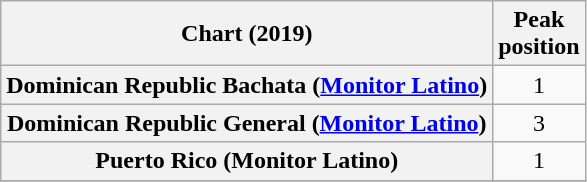<table class="wikitable sortable plainrowheaders" style="text-align:center">
<tr>
<th scope="col">Chart (2019)</th>
<th scope="col">Peak<br>position</th>
</tr>
<tr>
<th scope="row">Dominican Republic Bachata (<a href='#'>Monitor Latino</a>)<br></th>
<td>1</td>
</tr>
<tr>
<th scope="row">Dominican Republic General (<a href='#'>Monitor Latino</a>)<br></th>
<td>3</td>
</tr>
<tr>
<th scope="row">Puerto Rico (Monitor Latino)</th>
<td>1</td>
</tr>
<tr>
</tr>
<tr>
</tr>
<tr>
</tr>
<tr>
</tr>
</table>
